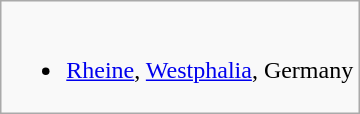<table class="wikitable">
<tr valign="top">
<td><br><ul><li> <a href='#'>Rheine</a>, <a href='#'>Westphalia</a>, Germany</li></ul></td>
</tr>
</table>
